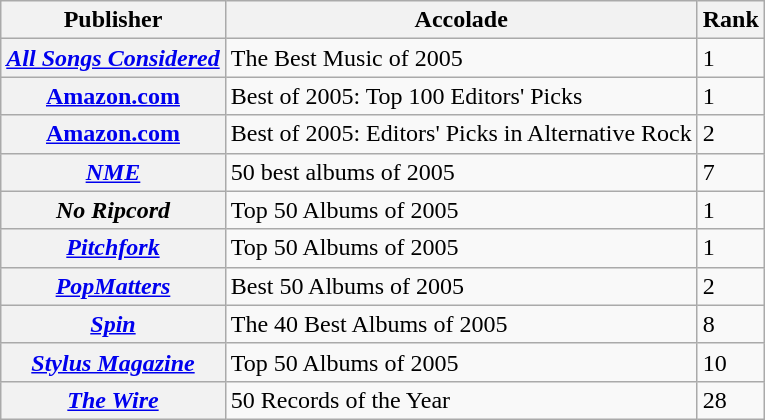<table class="wikitable plainrowheaders">
<tr>
<th scope="col">Publisher</th>
<th scope="col">Accolade</th>
<th scope="col">Rank</th>
</tr>
<tr>
<th scope="row"><em><a href='#'>All Songs Considered</a></em></th>
<td>The Best Music of 2005</td>
<td>1</td>
</tr>
<tr>
<th scope="row"><a href='#'>Amazon.com</a></th>
<td>Best of 2005: Top 100 Editors' Picks</td>
<td>1</td>
</tr>
<tr>
<th scope="row"><a href='#'>Amazon.com</a></th>
<td>Best of 2005: Editors' Picks in Alternative Rock</td>
<td>2</td>
</tr>
<tr>
<th scope="row"><em><a href='#'>NME</a></em></th>
<td>50 best albums of 2005</td>
<td>7</td>
</tr>
<tr>
<th scope="row"><em>No Ripcord</em></th>
<td>Top 50 Albums of 2005</td>
<td>1</td>
</tr>
<tr>
<th scope="row"><em><a href='#'>Pitchfork</a></em></th>
<td>Top 50 Albums of 2005</td>
<td>1</td>
</tr>
<tr>
<th scope="row"><em><a href='#'>PopMatters</a></em></th>
<td>Best 50 Albums of 2005</td>
<td>2</td>
</tr>
<tr>
<th scope="row"><a href='#'><em>Spin</em></a></th>
<td>The 40 Best Albums of 2005</td>
<td>8</td>
</tr>
<tr>
<th scope="row"><em><a href='#'>Stylus Magazine</a></em></th>
<td>Top 50 Albums of 2005</td>
<td>10</td>
</tr>
<tr>
<th scope="row"><em><a href='#'>The Wire</a></em></th>
<td>50 Records of the Year</td>
<td>28</td>
</tr>
</table>
